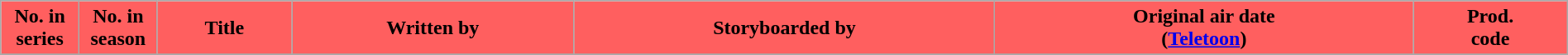<table class="wikitable plainrowheaders" style="width:100%;margin:auto;">
<tr>
<th scope="col" style="background:#FF5F5F; color:black; width:5%;">No. in<br>series</th>
<th scope="col" style="background:#FF5F5F; color:black; width:5%;">No. in<br>season</th>
<th scope="col" style="background:#FF5F5F; color:black;">Title</th>
<th scope="col" style="background:#FF5F5F; color:black;">Written by</th>
<th scope="col" style="background:#FF5F5F; color:black;">Storyboarded by</th>
<th scope="col" style="background:#FF5F5F; color:black;">Original air date<br>(<a href='#'>Teletoon</a>)</th>
<th scope="col" style="background:#FF5F5F; color:black;">Prod.<br>code</th>
</tr>
<tr>
</tr>
</table>
